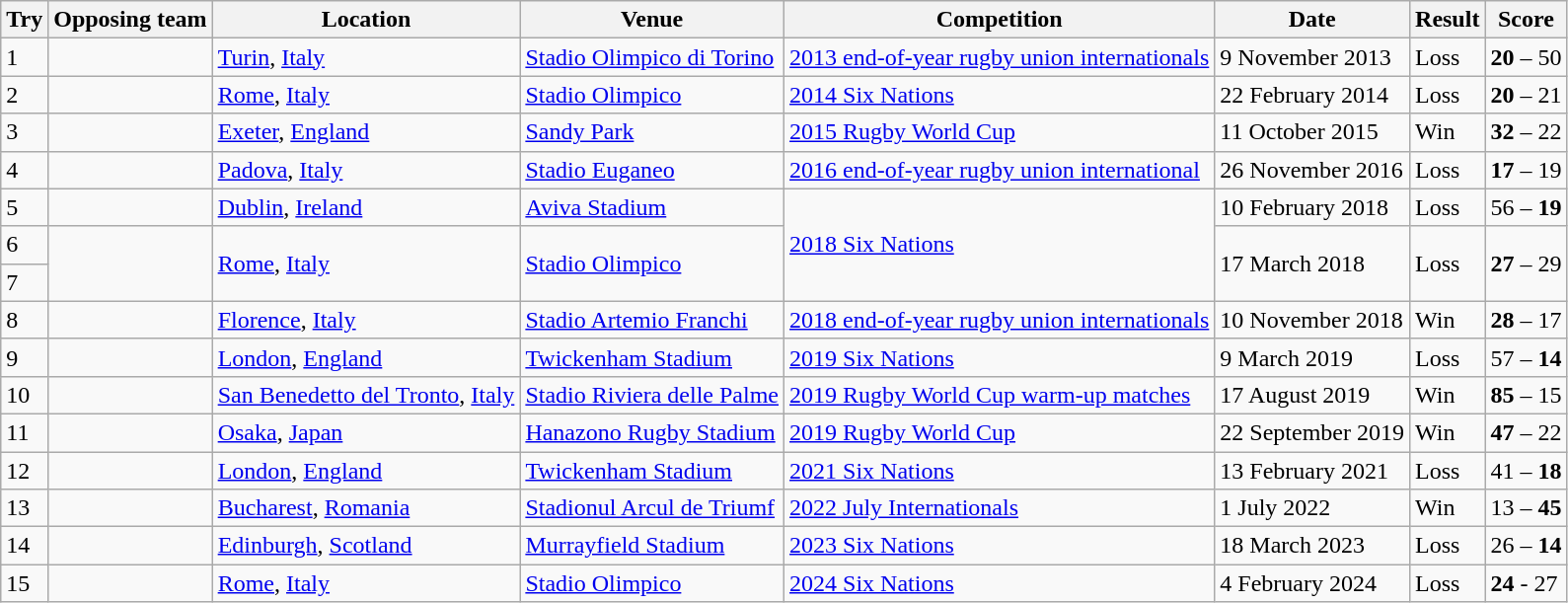<table class="wikitable" style="font-size:100%">
<tr>
<th>Try</th>
<th>Opposing team</th>
<th>Location</th>
<th>Venue</th>
<th>Competition</th>
<th>Date</th>
<th>Result</th>
<th>Score</th>
</tr>
<tr>
<td>1</td>
<td></td>
<td><a href='#'>Turin</a>, <a href='#'>Italy</a></td>
<td><a href='#'>Stadio Olimpico di Torino</a></td>
<td><a href='#'>2013 end-of-year rugby union internationals</a></td>
<td>9 November 2013</td>
<td>Loss</td>
<td><strong>20</strong> – 50</td>
</tr>
<tr>
<td>2</td>
<td></td>
<td><a href='#'>Rome</a>, <a href='#'>Italy</a></td>
<td><a href='#'>Stadio Olimpico</a></td>
<td><a href='#'>2014 Six Nations</a></td>
<td>22 February 2014</td>
<td>Loss</td>
<td><strong>20</strong> – 21</td>
</tr>
<tr>
<td>3</td>
<td></td>
<td><a href='#'>Exeter</a>, <a href='#'>England</a></td>
<td><a href='#'>Sandy Park</a></td>
<td><a href='#'>2015 Rugby World Cup</a></td>
<td>11 October 2015</td>
<td>Win</td>
<td><strong>32</strong> – 22</td>
</tr>
<tr>
<td>4</td>
<td></td>
<td><a href='#'>Padova</a>, <a href='#'>Italy</a></td>
<td><a href='#'>Stadio Euganeo</a></td>
<td><a href='#'>2016 end-of-year rugby union international</a></td>
<td>26 November 2016</td>
<td>Loss</td>
<td><strong>17</strong> – 19</td>
</tr>
<tr>
<td>5</td>
<td></td>
<td><a href='#'>Dublin</a>, <a href='#'>Ireland</a></td>
<td><a href='#'>Aviva Stadium</a></td>
<td rowspan="3"><a href='#'>2018 Six Nations</a></td>
<td>10 February 2018</td>
<td>Loss</td>
<td>56 – <strong>19</strong></td>
</tr>
<tr>
<td>6</td>
<td rowspan="2"></td>
<td rowspan="2"><a href='#'>Rome</a>, <a href='#'>Italy</a></td>
<td rowspan="2"><a href='#'>Stadio Olimpico</a></td>
<td rowspan="2">17 March 2018</td>
<td rowspan="2">Loss</td>
<td rowspan="2"><strong>27</strong> – 29</td>
</tr>
<tr>
<td>7</td>
</tr>
<tr>
<td>8</td>
<td></td>
<td><a href='#'>Florence</a>, <a href='#'>Italy</a></td>
<td><a href='#'>Stadio Artemio Franchi</a></td>
<td><a href='#'>2018 end-of-year rugby union internationals</a></td>
<td>10 November 2018</td>
<td>Win</td>
<td><strong>28</strong> – 17</td>
</tr>
<tr>
<td>9</td>
<td></td>
<td><a href='#'>London</a>, <a href='#'>England</a></td>
<td><a href='#'>Twickenham Stadium</a></td>
<td><a href='#'>2019 Six Nations</a></td>
<td>9 March 2019</td>
<td>Loss</td>
<td>57 – <strong>14</strong></td>
</tr>
<tr>
<td>10</td>
<td></td>
<td><a href='#'>San Benedetto del Tronto</a>, <a href='#'>Italy</a></td>
<td><a href='#'>Stadio Riviera delle Palme</a></td>
<td><a href='#'>2019 Rugby World Cup warm-up matches</a></td>
<td>17 August 2019</td>
<td>Win</td>
<td><strong>85</strong> – 15</td>
</tr>
<tr>
<td>11</td>
<td></td>
<td><a href='#'>Osaka</a>, <a href='#'>Japan</a></td>
<td><a href='#'>Hanazono Rugby Stadium</a></td>
<td><a href='#'>2019 Rugby World Cup</a></td>
<td>22 September 2019</td>
<td>Win</td>
<td><strong>47</strong> – 22</td>
</tr>
<tr>
<td>12</td>
<td></td>
<td><a href='#'>London</a>, <a href='#'>England</a></td>
<td><a href='#'>Twickenham Stadium</a></td>
<td><a href='#'>2021 Six Nations</a></td>
<td>13 February 2021</td>
<td>Loss</td>
<td>41 – <strong>18</strong></td>
</tr>
<tr>
<td>13</td>
<td></td>
<td><a href='#'>Bucharest</a>, <a href='#'>Romania</a></td>
<td><a href='#'>Stadionul Arcul de Triumf</a></td>
<td><a href='#'>2022 July Internationals</a></td>
<td>1 July 2022</td>
<td>Win</td>
<td>13 – <strong>45</strong></td>
</tr>
<tr>
<td>14</td>
<td></td>
<td><a href='#'>Edinburgh</a>, <a href='#'>Scotland</a></td>
<td><a href='#'>Murrayfield Stadium</a></td>
<td><a href='#'>2023 Six Nations</a></td>
<td>18 March 2023</td>
<td>Loss</td>
<td>26 – <strong>14</strong></td>
</tr>
<tr>
<td>15</td>
<td></td>
<td><a href='#'>Rome</a>, <a href='#'>Italy</a></td>
<td><a href='#'>Stadio Olimpico</a></td>
<td><a href='#'>2024 Six Nations</a></td>
<td>4 February 2024</td>
<td>Loss</td>
<td><strong>24</strong> - 27</td>
</tr>
</table>
